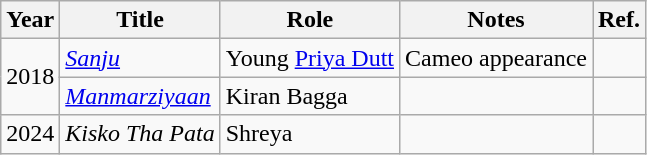<table class="wikitable sortable">
<tr>
<th>Year</th>
<th>Title</th>
<th>Role</th>
<th class="unsortable">Notes</th>
<th class="unsortable">Ref.</th>
</tr>
<tr>
<td rowspan="2">2018</td>
<td><em><a href='#'>Sanju</a></em></td>
<td>Young <a href='#'>Priya Dutt</a></td>
<td>Cameo appearance</td>
<td></td>
</tr>
<tr>
<td><em><a href='#'>Manmarziyaan</a></em></td>
<td>Kiran Bagga</td>
<td></td>
<td></td>
</tr>
<tr>
<td>2024</td>
<td><em>Kisko Tha Pata</em></td>
<td>Shreya</td>
<td></td>
<td></td>
</tr>
</table>
